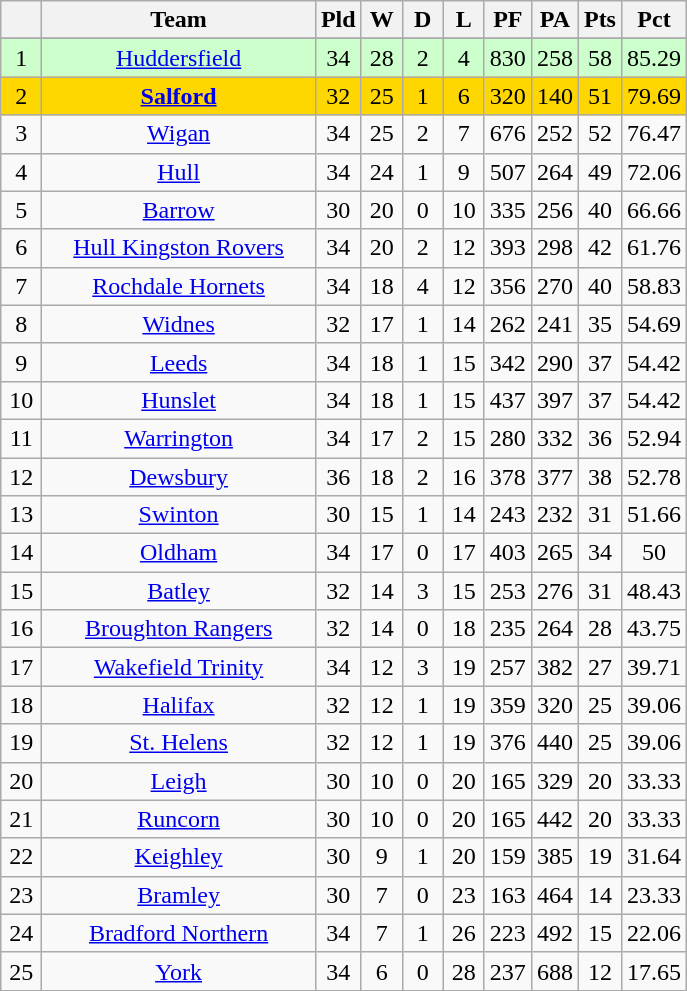<table class="wikitable" style="text-align:center;">
<tr>
<th width=20 abbr="Position"></th>
<th width=175>Team</th>
<th width=20 abbr="Played">Pld</th>
<th width=20 abbr="Won">W</th>
<th width=20 abbr="Drawn">D</th>
<th width=20 abbr="Lost">L</th>
<th width=20 abbr="Points for">PF</th>
<th width=20 abbr="Points against">PA</th>
<th width=20 abbr="Points">Pts</th>
<th width=20 abbr=”Win Percentage”>Pct</th>
</tr>
<tr>
</tr>
<tr align=center style="background:#ccffcc;color:">
<td>1</td>
<td><a href='#'>Huddersfield</a></td>
<td>34</td>
<td>28</td>
<td>2</td>
<td>4</td>
<td>830</td>
<td>258</td>
<td>58</td>
<td>85.29</td>
</tr>
<tr align=center style="background:#FFD700;">
<td>2</td>
<td><strong><a href='#'>Salford</a></strong></td>
<td>32</td>
<td>25</td>
<td>1</td>
<td>6</td>
<td>320</td>
<td>140</td>
<td>51</td>
<td>79.69</td>
</tr>
<tr align=center style="background:">
<td>3</td>
<td><a href='#'>Wigan</a></td>
<td>34</td>
<td>25</td>
<td>2</td>
<td>7</td>
<td>676</td>
<td>252</td>
<td>52</td>
<td>76.47</td>
</tr>
<tr align=center style="background:">
<td>4</td>
<td><a href='#'>Hull</a></td>
<td>34</td>
<td>24</td>
<td>1</td>
<td>9</td>
<td>507</td>
<td>264</td>
<td>49</td>
<td>72.06</td>
</tr>
<tr align=center style="background:">
<td>5</td>
<td><a href='#'>Barrow</a></td>
<td>30</td>
<td>20</td>
<td>0</td>
<td>10</td>
<td>335</td>
<td>256</td>
<td>40</td>
<td>66.66</td>
</tr>
<tr align=center style="background:">
<td>6</td>
<td><a href='#'>Hull Kingston Rovers</a></td>
<td>34</td>
<td>20</td>
<td>2</td>
<td>12</td>
<td>393</td>
<td>298</td>
<td>42</td>
<td>61.76</td>
</tr>
<tr align=center style="background:">
<td>7</td>
<td><a href='#'>Rochdale Hornets</a></td>
<td>34</td>
<td>18</td>
<td>4</td>
<td>12</td>
<td>356</td>
<td>270</td>
<td>40</td>
<td>58.83</td>
</tr>
<tr align=center style="background:">
<td>8</td>
<td><a href='#'>Widnes</a></td>
<td>32</td>
<td>17</td>
<td>1</td>
<td>14</td>
<td>262</td>
<td>241</td>
<td>35</td>
<td>54.69</td>
</tr>
<tr align=center style="background:">
<td>9</td>
<td><a href='#'>Leeds</a></td>
<td>34</td>
<td>18</td>
<td>1</td>
<td>15</td>
<td>342</td>
<td>290</td>
<td>37</td>
<td>54.42</td>
</tr>
<tr align=center style="background:">
<td>10</td>
<td><a href='#'>Hunslet</a></td>
<td>34</td>
<td>18</td>
<td>1</td>
<td>15</td>
<td>437</td>
<td>397</td>
<td>37</td>
<td>54.42</td>
</tr>
<tr align=center style="background:">
<td>11</td>
<td><a href='#'>Warrington</a></td>
<td>34</td>
<td>17</td>
<td>2</td>
<td>15</td>
<td>280</td>
<td>332</td>
<td>36</td>
<td>52.94</td>
</tr>
<tr align=center style="background:">
<td>12</td>
<td><a href='#'>Dewsbury</a></td>
<td>36</td>
<td>18</td>
<td>2</td>
<td>16</td>
<td>378</td>
<td>377</td>
<td>38</td>
<td>52.78</td>
</tr>
<tr align=center style="background:">
<td>13</td>
<td><a href='#'>Swinton</a></td>
<td>30</td>
<td>15</td>
<td>1</td>
<td>14</td>
<td>243</td>
<td>232</td>
<td>31</td>
<td>51.66</td>
</tr>
<tr align=center style="background:">
<td>14</td>
<td><a href='#'>Oldham</a></td>
<td>34</td>
<td>17</td>
<td>0</td>
<td>17</td>
<td>403</td>
<td>265</td>
<td>34</td>
<td>50</td>
</tr>
<tr align=center style="background:">
<td>15</td>
<td><a href='#'>Batley</a></td>
<td>32</td>
<td>14</td>
<td>3</td>
<td>15</td>
<td>253</td>
<td>276</td>
<td>31</td>
<td>48.43</td>
</tr>
<tr align=center style="background:">
<td>16</td>
<td><a href='#'>Broughton Rangers</a></td>
<td>32</td>
<td>14</td>
<td>0</td>
<td>18</td>
<td>235</td>
<td>264</td>
<td>28</td>
<td>43.75</td>
</tr>
<tr align=center style="background:">
<td>17</td>
<td><a href='#'>Wakefield Trinity</a></td>
<td>34</td>
<td>12</td>
<td>3</td>
<td>19</td>
<td>257</td>
<td>382</td>
<td>27</td>
<td>39.71</td>
</tr>
<tr align=center style="background:">
<td>18</td>
<td><a href='#'>Halifax</a></td>
<td>32</td>
<td>12</td>
<td>1</td>
<td>19</td>
<td>359</td>
<td>320</td>
<td>25</td>
<td>39.06</td>
</tr>
<tr align=center style="background:">
<td>19</td>
<td><a href='#'>St. Helens</a></td>
<td>32</td>
<td>12</td>
<td>1</td>
<td>19</td>
<td>376</td>
<td>440</td>
<td>25</td>
<td>39.06</td>
</tr>
<tr align=center style="background:">
<td>20</td>
<td><a href='#'>Leigh</a></td>
<td>30</td>
<td>10</td>
<td>0</td>
<td>20</td>
<td>165</td>
<td>329</td>
<td>20</td>
<td>33.33</td>
</tr>
<tr align=center style="background:">
<td>21</td>
<td><a href='#'>Runcorn</a></td>
<td>30</td>
<td>10</td>
<td>0</td>
<td>20</td>
<td>165</td>
<td>442</td>
<td>20</td>
<td>33.33</td>
</tr>
<tr align=center style="background:">
<td>22</td>
<td><a href='#'>Keighley</a></td>
<td>30</td>
<td>9</td>
<td>1</td>
<td>20</td>
<td>159</td>
<td>385</td>
<td>19</td>
<td>31.64</td>
</tr>
<tr align=center style="background:">
<td>23</td>
<td><a href='#'>Bramley</a></td>
<td>30</td>
<td>7</td>
<td>0</td>
<td>23</td>
<td>163</td>
<td>464</td>
<td>14</td>
<td>23.33</td>
</tr>
<tr align=center style="background:">
<td>24</td>
<td><a href='#'>Bradford Northern</a></td>
<td>34</td>
<td>7</td>
<td>1</td>
<td>26</td>
<td>223</td>
<td>492</td>
<td>15</td>
<td>22.06</td>
</tr>
<tr align=center style="background:">
<td>25</td>
<td><a href='#'>York</a></td>
<td>34</td>
<td>6</td>
<td>0</td>
<td>28</td>
<td>237</td>
<td>688</td>
<td>12</td>
<td>17.65</td>
</tr>
<tr>
</tr>
</table>
